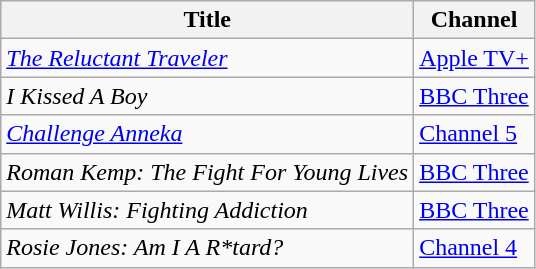<table class="wikitable">
<tr>
<th>Title</th>
<th>Channel</th>
</tr>
<tr>
<td><em><a href='#'>The Reluctant Traveler</a></em></td>
<td><a href='#'>Apple TV+</a></td>
</tr>
<tr>
<td><em>I Kissed A Boy</em></td>
<td><a href='#'>BBC Three</a></td>
</tr>
<tr>
<td><em><a href='#'>Challenge Anneka</a></em></td>
<td><a href='#'>Channel 5</a></td>
</tr>
<tr>
<td><em>Roman Kemp: The Fight For Young Lives</em></td>
<td><a href='#'>BBC Three</a></td>
</tr>
<tr>
<td><em>Matt Willis: Fighting Addiction</em></td>
<td><a href='#'>BBC Three</a></td>
</tr>
<tr>
<td><em>Rosie Jones: Am I A R*tard?</em></td>
<td><a href='#'>Channel 4</a></td>
</tr>
</table>
